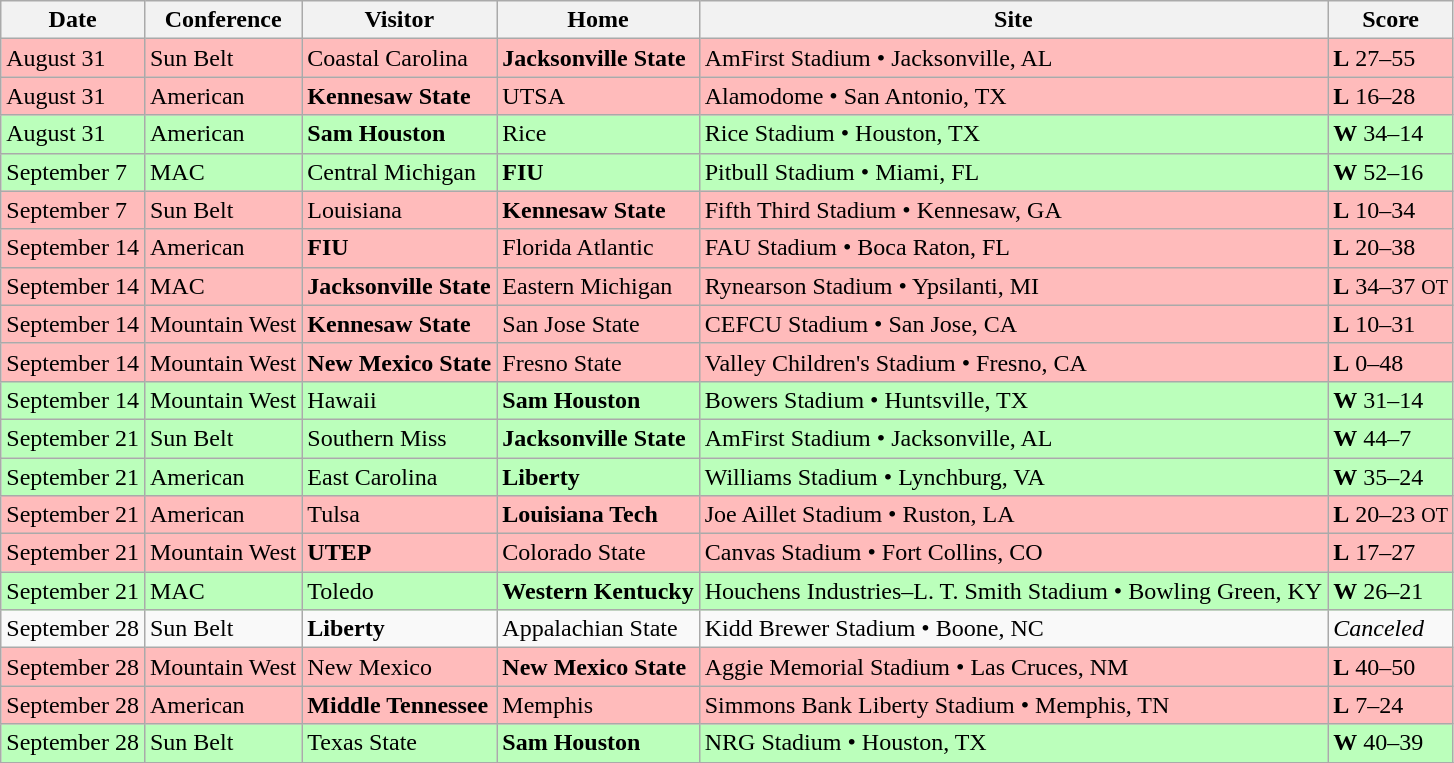<table class="wikitable">
<tr>
<th>Date</th>
<th>Conference</th>
<th>Visitor</th>
<th>Home</th>
<th>Site</th>
<th>Score</th>
</tr>
<tr style="background:#fbb;">
<td>August 31</td>
<td>Sun Belt</td>
<td>Coastal Carolina</td>
<td><strong>Jacksonville State</strong></td>
<td>AmFirst Stadium • Jacksonville, AL</td>
<td><strong>L</strong> 27–55</td>
</tr>
<tr style="background:#fbb;">
<td>August 31</td>
<td>American</td>
<td><strong>Kennesaw State</strong></td>
<td>UTSA</td>
<td>Alamodome • San Antonio, TX</td>
<td><strong>L</strong> 16–28</td>
</tr>
<tr style="background:#bfb;">
<td>August 31</td>
<td>American</td>
<td><strong>Sam Houston</strong></td>
<td>Rice</td>
<td>Rice Stadium • Houston, TX</td>
<td><strong>W</strong> 34–14</td>
</tr>
<tr style="background:#bfb;">
<td>September 7</td>
<td>MAC</td>
<td>Central Michigan</td>
<td><strong>FIU</strong></td>
<td>Pitbull Stadium • Miami, FL</td>
<td><strong>W</strong> 52–16</td>
</tr>
<tr style="background:#fbb;">
<td>September 7</td>
<td>Sun Belt</td>
<td>Louisiana</td>
<td><strong>Kennesaw State</strong></td>
<td>Fifth Third Stadium • Kennesaw, GA</td>
<td><strong>L</strong> 10–34</td>
</tr>
<tr style="background:#fbb;">
<td>September 14</td>
<td>American</td>
<td><strong>FIU</strong></td>
<td>Florida Atlantic</td>
<td>FAU Stadium • Boca Raton, FL</td>
<td><strong>L</strong> 20–38</td>
</tr>
<tr style="background:#fbb;">
<td>September 14</td>
<td>MAC</td>
<td><strong>Jacksonville State</strong></td>
<td>Eastern Michigan</td>
<td>Rynearson Stadium • Ypsilanti, MI</td>
<td><strong>L</strong> 34–37 <small>OT</small></td>
</tr>
<tr style="background:#fbb;">
<td>September 14</td>
<td>Mountain West</td>
<td><strong>Kennesaw State</strong></td>
<td>San Jose State</td>
<td>CEFCU Stadium • San Jose, CA</td>
<td><strong>L</strong> 10–31</td>
</tr>
<tr style="background:#fbb;">
<td>September 14</td>
<td>Mountain West</td>
<td><strong>New Mexico State</strong></td>
<td>Fresno State</td>
<td>Valley Children's Stadium • Fresno, CA</td>
<td><strong>L</strong> 0–48</td>
</tr>
<tr style="background:#bfb;">
<td>September 14</td>
<td>Mountain West</td>
<td>Hawaii</td>
<td><strong>Sam Houston</strong></td>
<td>Bowers Stadium • Huntsville, TX</td>
<td><strong>W</strong> 31–14</td>
</tr>
<tr style="background:#bfb;">
<td>September 21</td>
<td>Sun Belt</td>
<td>Southern Miss</td>
<td><strong>Jacksonville State</strong></td>
<td>AmFirst Stadium • Jacksonville, AL</td>
<td><strong>W</strong> 44–7</td>
</tr>
<tr style="background:#bfb;">
<td>September 21</td>
<td>American</td>
<td>East Carolina</td>
<td><strong>Liberty</strong></td>
<td>Williams Stadium • Lynchburg, VA</td>
<td><strong>W</strong> 35–24</td>
</tr>
<tr style="background:#fbb;">
<td>September 21</td>
<td>American</td>
<td>Tulsa</td>
<td><strong>Louisiana Tech</strong></td>
<td>Joe Aillet Stadium • Ruston, LA</td>
<td><strong>L</strong> 20–23 <small>OT</small></td>
</tr>
<tr style="background:#fbb;">
<td>September 21</td>
<td>Mountain West</td>
<td><strong>UTEP</strong></td>
<td>Colorado State</td>
<td>Canvas Stadium • Fort Collins, CO</td>
<td><strong>L</strong> 17–27</td>
</tr>
<tr style="background:#bfb;">
<td>September 21</td>
<td>MAC</td>
<td>Toledo</td>
<td><strong>Western Kentucky</strong></td>
<td>Houchens Industries–L. T. Smith Stadium • Bowling Green, KY</td>
<td><strong>W</strong> 26–21</td>
</tr>
<tr>
<td>September 28</td>
<td>Sun Belt</td>
<td><strong>Liberty</strong></td>
<td>Appalachian State</td>
<td>Kidd Brewer Stadium • Boone, NC</td>
<td><em>Canceled</em></td>
</tr>
<tr style="background:#fbb;">
<td>September 28</td>
<td>Mountain West</td>
<td>New Mexico</td>
<td><strong>New Mexico State</strong></td>
<td>Aggie Memorial Stadium • Las Cruces, NM</td>
<td><strong>L</strong> 40–50</td>
</tr>
<tr style="background:#fbb;">
<td>September 28</td>
<td>American</td>
<td><strong>Middle Tennessee</strong></td>
<td>Memphis</td>
<td>Simmons Bank Liberty Stadium • Memphis, TN</td>
<td><strong>L</strong> 7–24</td>
</tr>
<tr style="background:#bfb;">
<td>September 28</td>
<td>Sun Belt</td>
<td>Texas State</td>
<td><strong>Sam Houston</strong></td>
<td>NRG Stadium • Houston, TX</td>
<td><strong>W</strong> 40–39</td>
</tr>
<tr>
</tr>
</table>
